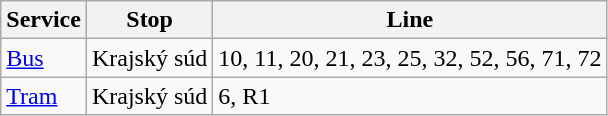<table class="wikitable">
<tr>
<th>Service</th>
<th>Stop</th>
<th>Line</th>
</tr>
<tr>
<td><a href='#'>Bus</a></td>
<td>Krajský súd</td>
<td>10, 11, 20, 21, 23, 25, 32, 52, 56, 71, 72</td>
</tr>
<tr>
<td><a href='#'>Tram</a></td>
<td>Krajský súd</td>
<td>6, R1</td>
</tr>
</table>
